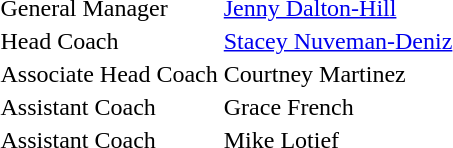<table |class="wikitable">
<tr>
<td style="border:none">General Manager</td>
<td style="border:none; text-align:left"><a href='#'>Jenny Dalton-Hill</a></td>
</tr>
<tr>
<td style="border:none">Head Coach</td>
<td style="border:none; text-align:left"><a href='#'>Stacey Nuveman-Deniz</a></td>
</tr>
<tr>
<td style="border:none">Associate Head Coach</td>
<td style="border:none; text-align:left">Courtney Martinez</td>
</tr>
<tr>
<td style="border:none">Assistant Coach</td>
<td style="border:none; text-align:left">Grace French</td>
</tr>
<tr>
<td style="border:none">Assistant Coach</td>
<td style="border:none; text-align:left">Mike Lotief</td>
</tr>
</table>
